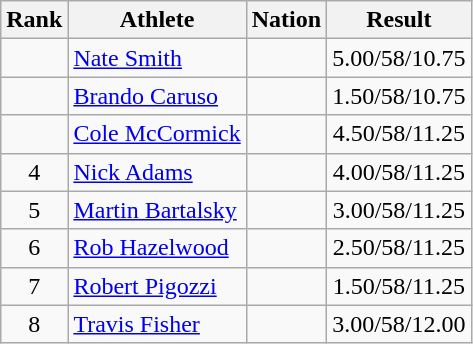<table class="wikitable sortable" style="text-align:center">
<tr>
<th>Rank</th>
<th>Athlete</th>
<th>Nation</th>
<th>Result</th>
</tr>
<tr>
<td></td>
<td align=left><a href='#'>Nate Smith</a></td>
<td align=left></td>
<td>5.00/58/10.75</td>
</tr>
<tr>
<td></td>
<td align=left><a href='#'>Brando Caruso</a></td>
<td align=left></td>
<td>1.50/58/10.75</td>
</tr>
<tr>
<td></td>
<td align=left><a href='#'>Cole McCormick</a></td>
<td align=left></td>
<td>4.50/58/11.25</td>
</tr>
<tr>
<td>4</td>
<td align=left><a href='#'>Nick Adams</a></td>
<td align=left></td>
<td>4.00/58/11.25</td>
</tr>
<tr>
<td>5</td>
<td align=left><a href='#'>Martin Bartalsky</a></td>
<td align=left></td>
<td>3.00/58/11.25</td>
</tr>
<tr>
<td>6</td>
<td align=left><a href='#'>Rob Hazelwood</a></td>
<td align=left></td>
<td>2.50/58/11.25</td>
</tr>
<tr>
<td>7</td>
<td align=left><a href='#'>Robert Pigozzi</a></td>
<td align=left></td>
<td>1.50/58/11.25</td>
</tr>
<tr>
<td>8</td>
<td align=left><a href='#'>Travis Fisher</a></td>
<td align=left></td>
<td>3.00/58/12.00</td>
</tr>
</table>
